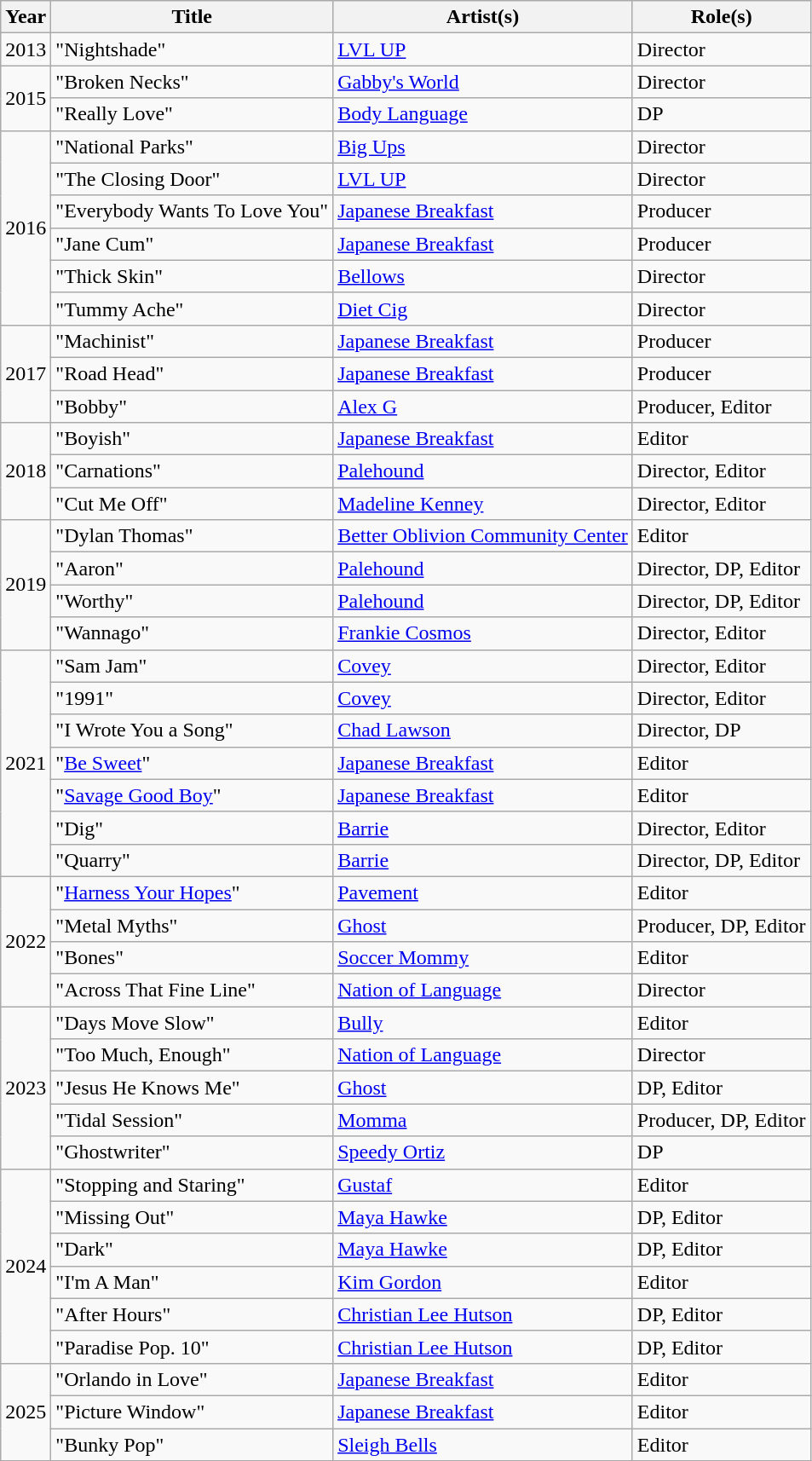<table class="wikitable plainrowheaders">
<tr>
<th scope="col">Year</th>
<th scope="col">Title</th>
<th scope="col">Artist(s)</th>
<th scope="col">Role(s)</th>
</tr>
<tr>
<td>2013</td>
<td>"Nightshade"</td>
<td><a href='#'>LVL UP</a></td>
<td>Director</td>
</tr>
<tr>
<td rowspan=2>2015</td>
<td>"Broken Necks"</td>
<td><a href='#'>Gabby's World</a></td>
<td>Director</td>
</tr>
<tr>
<td>"Really Love"</td>
<td><a href='#'>Body Language</a></td>
<td>DP</td>
</tr>
<tr>
<td rowspan=6>2016</td>
<td>"National Parks"</td>
<td><a href='#'>Big Ups</a></td>
<td>Director</td>
</tr>
<tr>
<td>"The Closing Door"</td>
<td><a href='#'>LVL UP</a></td>
<td>Director</td>
</tr>
<tr>
<td>"Everybody Wants To Love You"</td>
<td><a href='#'>Japanese Breakfast</a></td>
<td>Producer</td>
</tr>
<tr>
<td>"Jane Cum"</td>
<td><a href='#'>Japanese Breakfast</a></td>
<td>Producer</td>
</tr>
<tr>
<td>"Thick Skin"</td>
<td><a href='#'>Bellows</a></td>
<td>Director</td>
</tr>
<tr>
<td>"Tummy Ache"</td>
<td><a href='#'>Diet Cig</a></td>
<td>Director</td>
</tr>
<tr>
<td rowspan=3>2017</td>
<td>"Machinist"</td>
<td><a href='#'>Japanese Breakfast</a></td>
<td>Producer</td>
</tr>
<tr>
<td>"Road Head"</td>
<td><a href='#'>Japanese Breakfast</a></td>
<td>Producer</td>
</tr>
<tr>
<td>"Bobby"</td>
<td><a href='#'>Alex G</a></td>
<td>Producer, Editor</td>
</tr>
<tr>
<td rowspan=3>2018</td>
<td>"Boyish"</td>
<td><a href='#'>Japanese Breakfast</a></td>
<td>Editor</td>
</tr>
<tr>
<td>"Carnations"</td>
<td><a href='#'>Palehound</a></td>
<td>Director, Editor</td>
</tr>
<tr>
<td>"Cut Me Off"</td>
<td><a href='#'>Madeline Kenney</a></td>
<td>Director, Editor</td>
</tr>
<tr>
<td rowspan=4>2019</td>
<td>"Dylan Thomas"</td>
<td><a href='#'>Better Oblivion Community Center</a></td>
<td>Editor</td>
</tr>
<tr>
<td>"Aaron"</td>
<td><a href='#'>Palehound</a></td>
<td>Director, DP, Editor</td>
</tr>
<tr>
<td>"Worthy"</td>
<td><a href='#'>Palehound</a></td>
<td>Director, DP, Editor</td>
</tr>
<tr>
<td>"Wannago"</td>
<td><a href='#'>Frankie Cosmos</a></td>
<td>Director, Editor</td>
</tr>
<tr>
<td rowspan=7>2021</td>
<td>"Sam Jam"</td>
<td><a href='#'>Covey</a></td>
<td>Director, Editor</td>
</tr>
<tr>
<td>"1991"</td>
<td><a href='#'>Covey</a></td>
<td>Director, Editor</td>
</tr>
<tr>
<td>"I Wrote You a Song"</td>
<td><a href='#'>Chad Lawson</a></td>
<td>Director, DP</td>
</tr>
<tr>
<td>"<a href='#'>Be Sweet</a>"</td>
<td><a href='#'>Japanese Breakfast</a></td>
<td>Editor</td>
</tr>
<tr>
<td>"<a href='#'>Savage Good Boy</a>"</td>
<td><a href='#'>Japanese Breakfast</a></td>
<td>Editor</td>
</tr>
<tr>
<td>"Dig"</td>
<td><a href='#'>Barrie</a></td>
<td>Director, Editor</td>
</tr>
<tr>
<td>"Quarry"</td>
<td><a href='#'>Barrie</a></td>
<td>Director, DP, Editor</td>
</tr>
<tr>
<td rowspan=4>2022</td>
<td>"<a href='#'>Harness Your Hopes</a>"</td>
<td><a href='#'>Pavement</a></td>
<td>Editor</td>
</tr>
<tr>
<td>"Metal Myths"</td>
<td><a href='#'>Ghost</a></td>
<td>Producer, DP, Editor</td>
</tr>
<tr>
<td>"Bones"</td>
<td><a href='#'>Soccer Mommy</a></td>
<td>Editor</td>
</tr>
<tr>
<td>"Across That Fine Line"</td>
<td><a href='#'>Nation of Language</a></td>
<td>Director</td>
</tr>
<tr>
<td rowspan=5>2023</td>
<td>"Days Move Slow"</td>
<td><a href='#'>Bully</a></td>
<td>Editor</td>
</tr>
<tr>
<td>"Too Much, Enough"</td>
<td><a href='#'>Nation of Language</a></td>
<td>Director</td>
</tr>
<tr>
<td>"Jesus He Knows Me"</td>
<td><a href='#'>Ghost</a></td>
<td>DP, Editor</td>
</tr>
<tr>
<td>"Tidal Session"</td>
<td><a href='#'>Momma</a></td>
<td>Producer, DP, Editor</td>
</tr>
<tr>
<td>"Ghostwriter"</td>
<td><a href='#'>Speedy Ortiz</a></td>
<td>DP</td>
</tr>
<tr>
<td rowspan=6>2024</td>
<td>"Stopping and Staring"</td>
<td><a href='#'>Gustaf</a></td>
<td>Editor</td>
</tr>
<tr>
<td>"Missing Out"</td>
<td><a href='#'>Maya Hawke</a></td>
<td>DP, Editor</td>
</tr>
<tr>
<td>"Dark"</td>
<td><a href='#'>Maya Hawke</a></td>
<td>DP, Editor</td>
</tr>
<tr>
<td>"I'm A Man"</td>
<td><a href='#'>Kim Gordon</a></td>
<td>Editor</td>
</tr>
<tr>
<td>"After Hours"</td>
<td><a href='#'>Christian Lee Hutson</a></td>
<td>DP, Editor</td>
</tr>
<tr>
<td>"Paradise Pop. 10"</td>
<td><a href='#'>Christian Lee Hutson</a></td>
<td>DP, Editor</td>
</tr>
<tr>
<td rowspan=3>2025</td>
<td>"Orlando in Love"</td>
<td><a href='#'>Japanese Breakfast</a></td>
<td>Editor</td>
</tr>
<tr>
<td>"Picture Window"</td>
<td><a href='#'>Japanese Breakfast</a></td>
<td>Editor</td>
</tr>
<tr>
<td>"Bunky Pop"</td>
<td><a href='#'>Sleigh Bells</a></td>
<td>Editor</td>
</tr>
</table>
